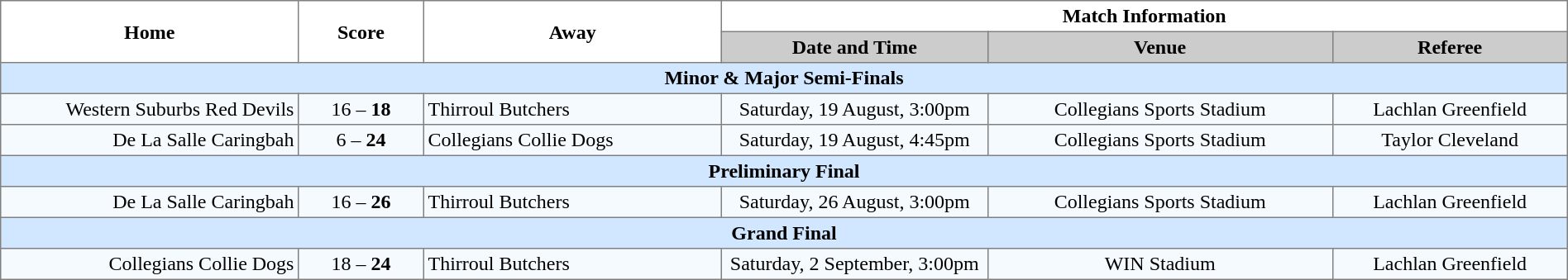<table width="100%" cellspacing="0" cellpadding="3" border="1" style="border-collapse:collapse;  text-align:center;">
<tr>
<th rowspan="2" width="19%">Home</th>
<th rowspan="2" width="8%">Score</th>
<th rowspan="2" width="19%">Away</th>
<th colspan="3">Match Information</th>
</tr>
<tr bgcolor="#CCCCCC">
<th width="17%">Date and Time</th>
<th width="22%">Venue</th>
<th width="50%">Referee</th>
</tr>
<tr style="background:#d0e7ff;">
<td colspan="6"><strong>Minor & Major Semi-Finals</strong></td>
</tr>
<tr style="text-align:center; background:#f5faff;">
<td align="right">Western Suburbs Red Devils </td>
<td>16 – <strong>18</strong></td>
<td align="left"> Thirroul Butchers</td>
<td>Saturday, 19 August, 3:00pm</td>
<td>Collegians Sports Stadium</td>
<td>Lachlan Greenfield</td>
</tr>
<tr style="text-align:center; background:#f5faff;">
<td align="right">De La Salle Caringbah </td>
<td>6 – <strong>24</strong></td>
<td align="left"> Collegians Collie Dogs</td>
<td>Saturday, 19 August, 4:45pm</td>
<td>Collegians Sports Stadium</td>
<td>Taylor Cleveland</td>
</tr>
<tr style="background:#d0e7ff;">
<td colspan="6"><strong>Preliminary Final</strong></td>
</tr>
<tr style="text-align:center; background:#f5faff;">
<td align="right">De La Salle Caringbah </td>
<td>16 – <strong>26</strong></td>
<td align="left"> Thirroul Butchers</td>
<td>Saturday, 26 August, 3:00pm</td>
<td>Collegians Sports Stadium</td>
<td>Lachlan Greenfield</td>
</tr>
<tr style="background:#d0e7ff;">
<td colspan="6"><strong>Grand Final</strong></td>
</tr>
<tr style="text-align:center; background:#f5faff;">
<td align="right">Collegians Collie Dogs </td>
<td>18 – <strong>24</strong></td>
<td align="left"> Thirroul Butchers</td>
<td>Saturday, 2 September, 3:00pm</td>
<td>WIN Stadium</td>
<td>Lachlan Greenfield</td>
</tr>
</table>
